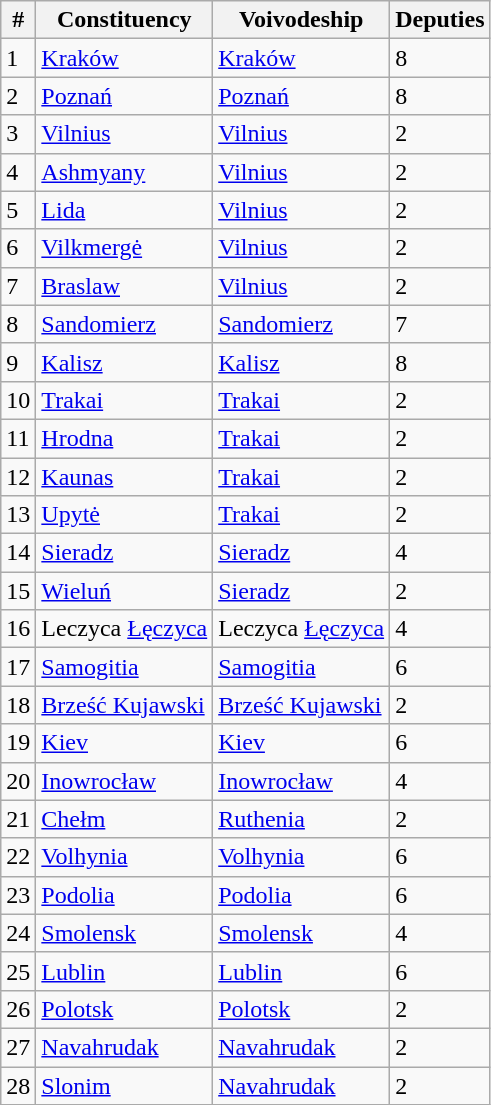<table class="wikitable sortable">
<tr>
<th>#</th>
<th>Constituency</th>
<th>Voivodeship</th>
<th>Deputies</th>
</tr>
<tr>
<td>1</td>
<td><a href='#'>Kraków</a></td>
<td><a href='#'>Kraków</a></td>
<td>8</td>
</tr>
<tr>
<td>2</td>
<td><a href='#'>Poznań</a></td>
<td><a href='#'>Poznań</a></td>
<td>8</td>
</tr>
<tr>
<td>3</td>
<td><a href='#'>Vilnius</a></td>
<td><a href='#'>Vilnius</a></td>
<td>2</td>
</tr>
<tr>
<td>4</td>
<td><a href='#'>Ashmyany</a></td>
<td><a href='#'>Vilnius</a></td>
<td>2</td>
</tr>
<tr>
<td>5</td>
<td><a href='#'>Lida</a></td>
<td><a href='#'>Vilnius</a></td>
<td>2</td>
</tr>
<tr>
<td>6</td>
<td><a href='#'>Vilkmergė</a></td>
<td><a href='#'>Vilnius</a></td>
<td>2</td>
</tr>
<tr>
<td>7</td>
<td><a href='#'>Braslaw</a></td>
<td><a href='#'>Vilnius</a></td>
<td>2</td>
</tr>
<tr>
<td>8</td>
<td><a href='#'>Sandomierz</a></td>
<td><a href='#'>Sandomierz</a></td>
<td>7</td>
</tr>
<tr>
<td>9</td>
<td><a href='#'>Kalisz</a></td>
<td><a href='#'>Kalisz</a></td>
<td>8</td>
</tr>
<tr>
<td>10</td>
<td><a href='#'>Trakai</a></td>
<td><a href='#'>Trakai</a></td>
<td>2</td>
</tr>
<tr>
<td>11</td>
<td><a href='#'>Hrodna</a></td>
<td><a href='#'>Trakai</a></td>
<td>2</td>
</tr>
<tr>
<td>12</td>
<td><a href='#'>Kaunas</a></td>
<td><a href='#'>Trakai</a></td>
<td>2</td>
</tr>
<tr>
<td>13</td>
<td><a href='#'>Upytė</a></td>
<td><a href='#'>Trakai</a></td>
<td>2</td>
</tr>
<tr>
<td>14</td>
<td><a href='#'>Sieradz</a></td>
<td><a href='#'>Sieradz</a></td>
<td>4</td>
</tr>
<tr>
<td>15</td>
<td><a href='#'>Wieluń</a></td>
<td><a href='#'>Sieradz</a></td>
<td>2</td>
</tr>
<tr>
<td>16</td>
<td><span>Leczyca</span> <a href='#'>Łęczyca</a></td>
<td><span>Leczyca</span> <a href='#'>Łęczyca</a></td>
<td>4</td>
</tr>
<tr>
<td>17</td>
<td><a href='#'>Samogitia</a></td>
<td><a href='#'>Samogitia</a></td>
<td>6</td>
</tr>
<tr>
<td>18</td>
<td><a href='#'>Brześć Kujawski</a></td>
<td><a href='#'>Brześć Kujawski</a></td>
<td>2</td>
</tr>
<tr>
<td>19</td>
<td><a href='#'>Kiev</a></td>
<td><a href='#'>Kiev</a></td>
<td>6</td>
</tr>
<tr>
<td>20</td>
<td><a href='#'>Inowrocław</a></td>
<td><a href='#'>Inowrocław</a></td>
<td>4</td>
</tr>
<tr>
<td>21</td>
<td><a href='#'>Chełm</a></td>
<td><a href='#'>Ruthenia</a></td>
<td>2</td>
</tr>
<tr>
<td>22</td>
<td><a href='#'>Volhynia</a></td>
<td><a href='#'>Volhynia</a></td>
<td>6</td>
</tr>
<tr>
<td>23</td>
<td><a href='#'>Podolia</a></td>
<td><a href='#'>Podolia</a></td>
<td>6</td>
</tr>
<tr>
<td>24</td>
<td><a href='#'>Smolensk</a></td>
<td><a href='#'>Smolensk</a></td>
<td>4</td>
</tr>
<tr>
<td>25</td>
<td><a href='#'>Lublin</a></td>
<td><a href='#'>Lublin</a></td>
<td>6</td>
</tr>
<tr>
<td>26</td>
<td><a href='#'>Polotsk</a></td>
<td><a href='#'>Polotsk</a></td>
<td>2</td>
</tr>
<tr>
<td>27</td>
<td><a href='#'>Navahrudak</a></td>
<td><a href='#'>Navahrudak</a></td>
<td>2</td>
</tr>
<tr>
<td>28</td>
<td><a href='#'>Slonim</a></td>
<td><a href='#'>Navahrudak</a></td>
<td>2</td>
</tr>
</table>
